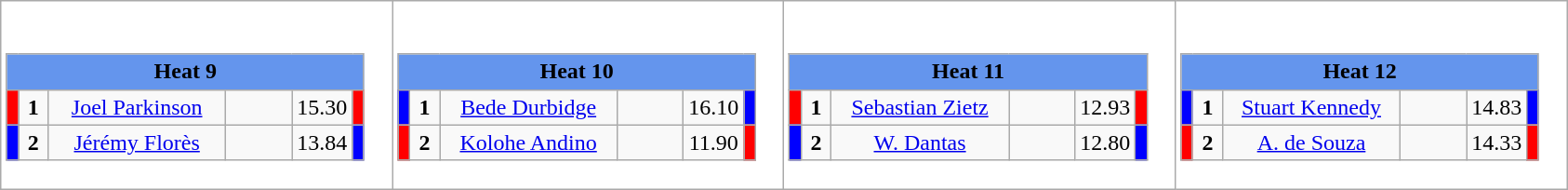<table class="wikitable" style="background:#fff;">
<tr>
<td><div><br><table class="wikitable">
<tr>
<td colspan="6"  style="text-align:center; background:#6495ed;"><strong>Heat 9</strong></td>
</tr>
<tr>
<td style="width:01px; background: #f00;"></td>
<td style="width:14px; text-align:center;"><strong>1</strong></td>
<td style="width:120px; text-align:center;"><a href='#'>Joel Parkinson</a></td>
<td style="width:40px; text-align:center;"></td>
<td style="width:20px; text-align:center;">15.30</td>
<td style="width:01px; background: #f00;"></td>
</tr>
<tr>
<td style="width:01px; background: #00f;"></td>
<td style="width:14px; text-align:center;"><strong>2</strong></td>
<td style="width:120px; text-align:center;"><a href='#'>Jérémy Florès</a></td>
<td style="width:40px; text-align:center;"></td>
<td style="width:20px; text-align:center;">13.84</td>
<td style="width:01px; background: #00f;"></td>
</tr>
</table>
</div></td>
<td><div><br><table class="wikitable">
<tr>
<td colspan="6"  style="text-align:center; background:#6495ed;"><strong>Heat 10</strong></td>
</tr>
<tr>
<td style="width:01px; background: #00f;"></td>
<td style="width:14px; text-align:center;"><strong>1</strong></td>
<td style="width:120px; text-align:center;"><a href='#'>Bede Durbidge</a></td>
<td style="width:40px; text-align:center;"></td>
<td style="width:20px; text-align:center;">16.10</td>
<td style="width:01px; background: #00f;"></td>
</tr>
<tr>
<td style="width:01px; background: #f00;"></td>
<td style="width:14px; text-align:center;"><strong>2</strong></td>
<td style="width:120px; text-align:center;"><a href='#'>Kolohe Andino</a></td>
<td style="width:40px; text-align:center;"></td>
<td style="width:20px; text-align:center;">11.90</td>
<td style="width:01px; background: #f00;"></td>
</tr>
</table>
</div></td>
<td><div><br><table class="wikitable">
<tr>
<td colspan="6"  style="text-align:center; background:#6495ed;"><strong>Heat 11</strong></td>
</tr>
<tr>
<td style="width:01px; background: #f00;"></td>
<td style="width:14px; text-align:center;"><strong>1</strong></td>
<td style="width:120px; text-align:center;"><a href='#'>Sebastian Zietz</a></td>
<td style="width:40px; text-align:center;"></td>
<td style="width:20px; text-align:center;">12.93</td>
<td style="width:01px; background: #f00;"></td>
</tr>
<tr>
<td style="width:01px; background: #00f;"></td>
<td style="width:14px; text-align:center;"><strong>2</strong></td>
<td style="width:120px; text-align:center;"><a href='#'>W. Dantas</a></td>
<td style="width:40px; text-align:center;"></td>
<td style="width:20px; text-align:center;">12.80</td>
<td style="width:01px; background: #00f;"></td>
</tr>
</table>
</div></td>
<td><div><br><table class="wikitable">
<tr>
<td colspan="6"  style="text-align:center; background:#6495ed;"><strong>Heat 12</strong></td>
</tr>
<tr>
<td style="width:01px; background: #00f;"></td>
<td style="width:14px; text-align:center;"><strong>1</strong></td>
<td style="width:120px; text-align:center;"><a href='#'>Stuart Kennedy</a></td>
<td style="width:40px; text-align:center;"></td>
<td style="width:20px; text-align:center;">14.83</td>
<td style="width:01px; background: #00f;"></td>
</tr>
<tr>
<td style="width:01px; background: #f00;"></td>
<td style="width:14px; text-align:center;"><strong>2</strong></td>
<td style="width:120px; text-align:center;"><a href='#'>A. de Souza</a></td>
<td style="width:40px; text-align:center;"></td>
<td style="width:20px; text-align:center;">14.33</td>
<td style="width:01px; background: #f00;"></td>
</tr>
</table>
</div></td>
</tr>
</table>
